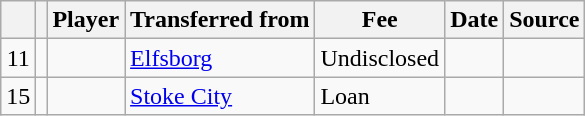<table class="wikitable plainrowheaders sortable">
<tr>
<th></th>
<th></th>
<th scope=col>Player</th>
<th>Transferred from</th>
<th !scope=col; style="width: 65px;">Fee</th>
<th scope=col>Date</th>
<th scope=col>Source</th>
</tr>
<tr>
<td align=center>11</td>
<td align=center></td>
<td></td>
<td> <a href='#'>Elfsborg</a></td>
<td>Undisclosed</td>
<td></td>
<td></td>
</tr>
<tr>
<td align=center>15</td>
<td align=center></td>
<td></td>
<td> <a href='#'>Stoke City</a></td>
<td>Loan</td>
<td></td>
<td></td>
</tr>
</table>
